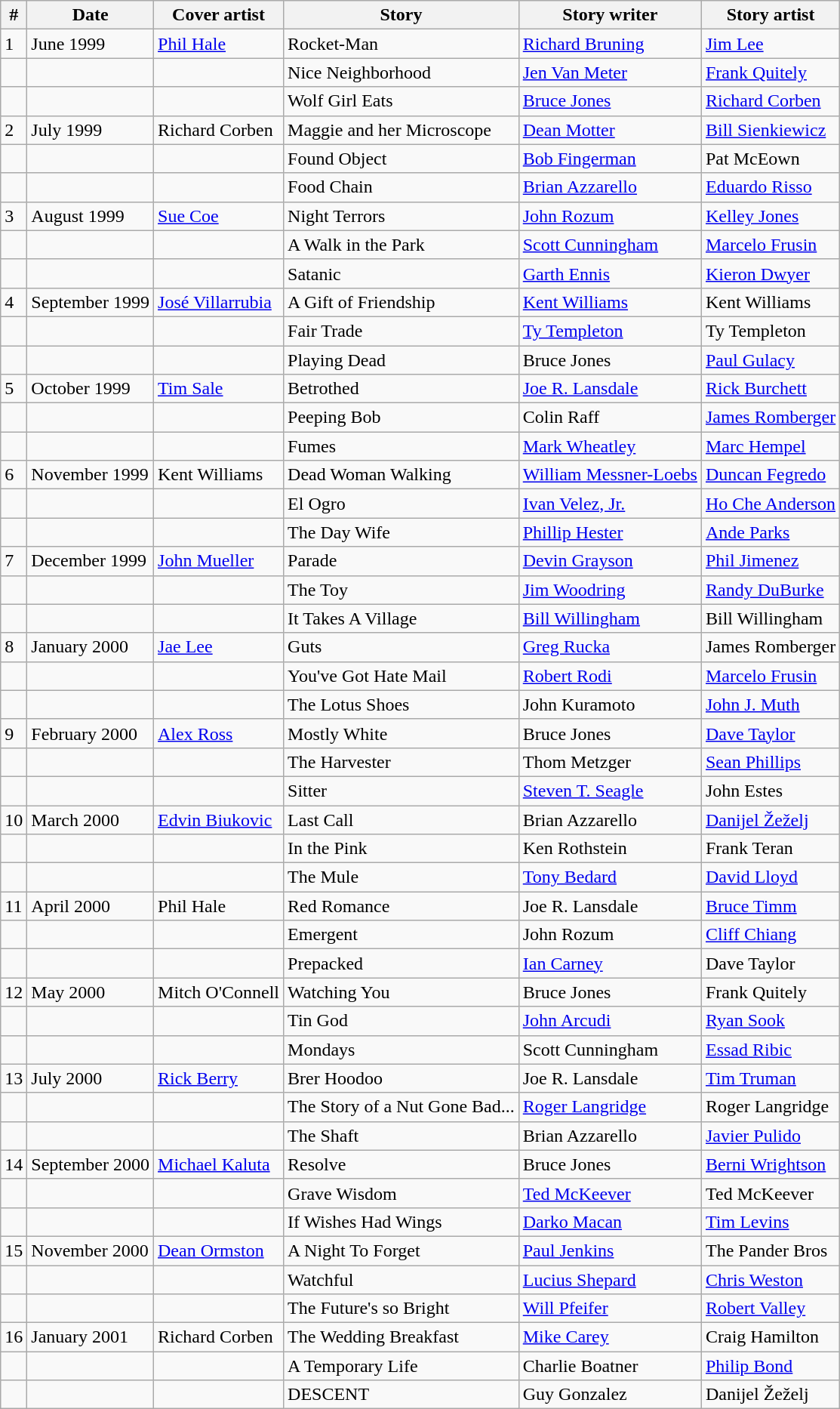<table class="wikitable">
<tr>
<th>#</th>
<th>Date</th>
<th>Cover artist</th>
<th>Story</th>
<th>Story writer</th>
<th>Story artist</th>
</tr>
<tr>
<td>1</td>
<td>June 1999</td>
<td><a href='#'>Phil Hale</a></td>
<td>Rocket-Man</td>
<td><a href='#'>Richard Bruning</a></td>
<td><a href='#'>Jim Lee</a></td>
</tr>
<tr>
<td></td>
<td></td>
<td></td>
<td>Nice Neighborhood</td>
<td><a href='#'>Jen Van Meter</a></td>
<td><a href='#'>Frank Quitely</a></td>
</tr>
<tr>
<td></td>
<td></td>
<td></td>
<td>Wolf Girl Eats</td>
<td><a href='#'>Bruce Jones</a></td>
<td><a href='#'>Richard Corben</a></td>
</tr>
<tr>
<td>2</td>
<td>July 1999</td>
<td>Richard Corben</td>
<td>Maggie and her Microscope</td>
<td><a href='#'>Dean Motter</a></td>
<td><a href='#'>Bill Sienkiewicz</a></td>
</tr>
<tr>
<td></td>
<td></td>
<td></td>
<td>Found Object</td>
<td><a href='#'>Bob Fingerman</a></td>
<td>Pat McEown</td>
</tr>
<tr>
<td></td>
<td></td>
<td></td>
<td>Food Chain</td>
<td><a href='#'>Brian Azzarello</a></td>
<td><a href='#'>Eduardo Risso</a></td>
</tr>
<tr>
<td>3</td>
<td>August 1999</td>
<td><a href='#'>Sue Coe</a></td>
<td>Night Terrors</td>
<td><a href='#'>John Rozum</a></td>
<td><a href='#'>Kelley Jones</a></td>
</tr>
<tr>
<td></td>
<td></td>
<td></td>
<td>A Walk in the Park</td>
<td><a href='#'>Scott Cunningham</a></td>
<td><a href='#'>Marcelo Frusin</a></td>
</tr>
<tr>
<td></td>
<td></td>
<td></td>
<td>Satanic</td>
<td><a href='#'>Garth Ennis</a></td>
<td><a href='#'>Kieron Dwyer</a></td>
</tr>
<tr>
<td>4</td>
<td>September 1999</td>
<td><a href='#'>José Villarrubia</a></td>
<td>A Gift of Friendship</td>
<td><a href='#'>Kent Williams</a></td>
<td>Kent Williams</td>
</tr>
<tr>
<td></td>
<td></td>
<td></td>
<td>Fair Trade</td>
<td><a href='#'>Ty Templeton</a></td>
<td>Ty Templeton</td>
</tr>
<tr>
<td></td>
<td></td>
<td></td>
<td>Playing Dead</td>
<td>Bruce Jones</td>
<td><a href='#'>Paul Gulacy</a></td>
</tr>
<tr>
<td>5</td>
<td>October 1999</td>
<td><a href='#'>Tim Sale</a></td>
<td>Betrothed</td>
<td><a href='#'>Joe R. Lansdale</a></td>
<td><a href='#'>Rick Burchett</a></td>
</tr>
<tr>
<td></td>
<td></td>
<td></td>
<td>Peeping Bob</td>
<td>Colin Raff</td>
<td><a href='#'>James Romberger</a></td>
</tr>
<tr>
<td></td>
<td></td>
<td></td>
<td>Fumes</td>
<td><a href='#'>Mark Wheatley</a></td>
<td><a href='#'>Marc Hempel</a></td>
</tr>
<tr>
<td>6</td>
<td>November 1999</td>
<td>Kent Williams</td>
<td>Dead Woman Walking</td>
<td><a href='#'>William Messner-Loebs</a></td>
<td><a href='#'>Duncan Fegredo</a></td>
</tr>
<tr>
<td></td>
<td></td>
<td></td>
<td>El Ogro</td>
<td><a href='#'>Ivan Velez, Jr.</a></td>
<td><a href='#'>Ho Che Anderson</a></td>
</tr>
<tr>
<td></td>
<td></td>
<td></td>
<td>The Day Wife</td>
<td><a href='#'>Phillip Hester</a></td>
<td><a href='#'>Ande Parks</a></td>
</tr>
<tr>
<td>7</td>
<td>December 1999</td>
<td><a href='#'>John Mueller</a></td>
<td>Parade</td>
<td><a href='#'>Devin Grayson</a></td>
<td><a href='#'>Phil Jimenez</a></td>
</tr>
<tr>
<td></td>
<td></td>
<td></td>
<td>The Toy</td>
<td><a href='#'>Jim Woodring</a></td>
<td><a href='#'>Randy DuBurke</a></td>
</tr>
<tr>
<td></td>
<td></td>
<td></td>
<td>It Takes A Village</td>
<td><a href='#'>Bill Willingham</a></td>
<td>Bill Willingham</td>
</tr>
<tr>
<td>8</td>
<td>January 2000</td>
<td><a href='#'>Jae Lee</a></td>
<td>Guts</td>
<td><a href='#'>Greg Rucka</a></td>
<td>James Romberger</td>
</tr>
<tr>
<td></td>
<td></td>
<td></td>
<td>You've Got Hate Mail</td>
<td><a href='#'>Robert Rodi</a></td>
<td><a href='#'>Marcelo Frusin</a></td>
</tr>
<tr>
<td></td>
<td></td>
<td></td>
<td>The Lotus Shoes</td>
<td>John Kuramoto</td>
<td><a href='#'>John J. Muth</a></td>
</tr>
<tr>
<td>9</td>
<td>February 2000</td>
<td><a href='#'>Alex Ross</a></td>
<td>Mostly White</td>
<td>Bruce Jones</td>
<td><a href='#'>Dave Taylor</a></td>
</tr>
<tr>
<td></td>
<td></td>
<td></td>
<td>The Harvester</td>
<td>Thom Metzger</td>
<td><a href='#'>Sean Phillips</a></td>
</tr>
<tr>
<td></td>
<td></td>
<td></td>
<td>Sitter</td>
<td><a href='#'>Steven T. Seagle</a></td>
<td>John Estes</td>
</tr>
<tr>
<td>10</td>
<td>March 2000</td>
<td><a href='#'>Edvin Biukovic</a></td>
<td>Last Call</td>
<td>Brian Azzarello</td>
<td><a href='#'>Danijel Žeželj</a></td>
</tr>
<tr>
<td></td>
<td></td>
<td></td>
<td>In the Pink</td>
<td>Ken Rothstein</td>
<td>Frank Teran</td>
</tr>
<tr>
<td></td>
<td></td>
<td></td>
<td>The Mule</td>
<td><a href='#'>Tony Bedard</a></td>
<td><a href='#'>David Lloyd</a></td>
</tr>
<tr>
<td>11</td>
<td>April 2000</td>
<td>Phil Hale</td>
<td>Red Romance</td>
<td>Joe R. Lansdale</td>
<td><a href='#'>Bruce Timm</a></td>
</tr>
<tr>
<td></td>
<td></td>
<td></td>
<td>Emergent</td>
<td>John Rozum</td>
<td><a href='#'>Cliff Chiang</a></td>
</tr>
<tr>
<td></td>
<td></td>
<td></td>
<td>Prepacked</td>
<td><a href='#'>Ian Carney</a></td>
<td>Dave Taylor</td>
</tr>
<tr>
<td>12</td>
<td>May 2000</td>
<td>Mitch O'Connell</td>
<td>Watching You</td>
<td>Bruce Jones</td>
<td>Frank Quitely</td>
</tr>
<tr>
<td></td>
<td></td>
<td></td>
<td>Tin God</td>
<td><a href='#'>John Arcudi</a></td>
<td><a href='#'>Ryan Sook</a></td>
</tr>
<tr>
<td></td>
<td></td>
<td></td>
<td>Mondays</td>
<td>Scott Cunningham</td>
<td><a href='#'>Essad Ribic</a></td>
</tr>
<tr>
<td>13</td>
<td>July 2000</td>
<td><a href='#'>Rick Berry</a></td>
<td>Brer Hoodoo</td>
<td>Joe R. Lansdale</td>
<td><a href='#'>Tim Truman</a></td>
</tr>
<tr>
<td></td>
<td></td>
<td></td>
<td>The Story of a Nut Gone Bad...</td>
<td><a href='#'>Roger Langridge</a></td>
<td>Roger Langridge</td>
</tr>
<tr>
<td></td>
<td></td>
<td></td>
<td>The Shaft</td>
<td>Brian Azzarello</td>
<td><a href='#'>Javier Pulido</a></td>
</tr>
<tr>
<td>14</td>
<td>September 2000</td>
<td><a href='#'>Michael Kaluta</a></td>
<td>Resolve</td>
<td>Bruce Jones</td>
<td><a href='#'>Berni Wrightson</a></td>
</tr>
<tr>
<td></td>
<td></td>
<td></td>
<td>Grave Wisdom</td>
<td><a href='#'>Ted McKeever</a></td>
<td>Ted McKeever</td>
</tr>
<tr>
<td></td>
<td></td>
<td></td>
<td>If Wishes Had Wings</td>
<td><a href='#'>Darko Macan</a></td>
<td><a href='#'>Tim Levins</a></td>
</tr>
<tr>
<td>15</td>
<td>November 2000</td>
<td><a href='#'>Dean Ormston</a></td>
<td>A Night To Forget</td>
<td><a href='#'>Paul Jenkins</a></td>
<td>The Pander Bros</td>
</tr>
<tr>
<td></td>
<td></td>
<td></td>
<td>Watchful</td>
<td><a href='#'>Lucius Shepard</a></td>
<td><a href='#'>Chris Weston</a></td>
</tr>
<tr>
<td></td>
<td></td>
<td></td>
<td>The Future's so Bright</td>
<td><a href='#'>Will Pfeifer</a></td>
<td><a href='#'>Robert Valley</a></td>
</tr>
<tr>
<td>16</td>
<td>January 2001</td>
<td>Richard Corben</td>
<td>The Wedding Breakfast</td>
<td><a href='#'>Mike Carey</a></td>
<td>Craig Hamilton</td>
</tr>
<tr>
<td></td>
<td></td>
<td></td>
<td>A Temporary Life</td>
<td>Charlie Boatner</td>
<td><a href='#'>Philip Bond</a></td>
</tr>
<tr>
<td></td>
<td></td>
<td></td>
<td>DESCENT</td>
<td>Guy Gonzalez</td>
<td>Danijel Žeželj</td>
</tr>
</table>
